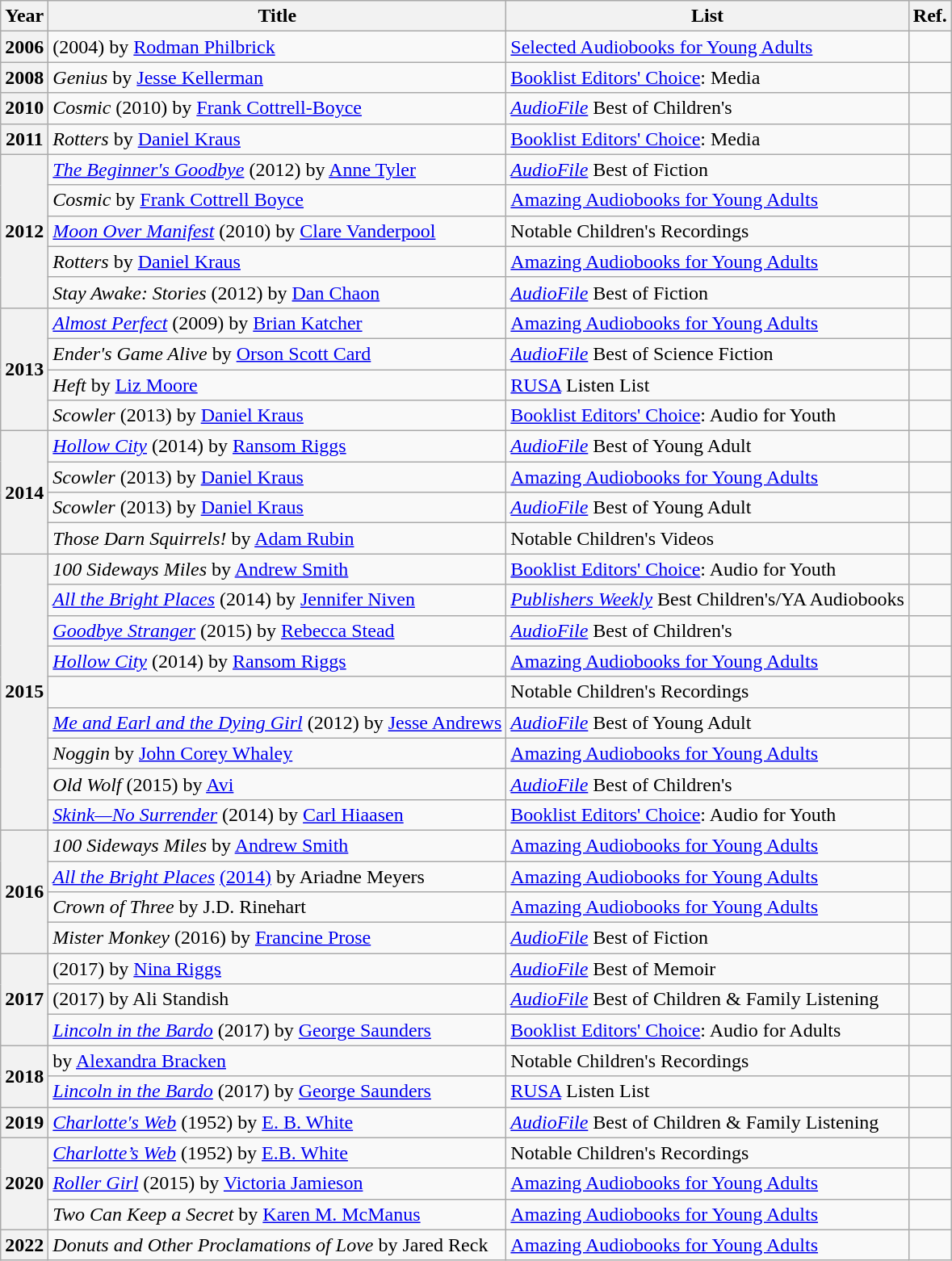<table class="wikitable sortable mw-collapsible">
<tr>
<th>Year</th>
<th>Title</th>
<th>List</th>
<th>Ref.</th>
</tr>
<tr>
<th>2006</th>
<td><em></em> (2004) by <a href='#'>Rodman Philbrick</a></td>
<td><a href='#'>Selected Audiobooks for Young Adults</a></td>
<td></td>
</tr>
<tr>
<th>2008</th>
<td><em>Genius</em> by <a href='#'>Jesse Kellerman</a></td>
<td><a href='#'>Booklist Editors' Choice</a>: Media</td>
<td></td>
</tr>
<tr>
<th>2010</th>
<td><em>Cosmic</em> (2010) by <a href='#'>Frank Cottrell-Boyce</a></td>
<td><em><a href='#'>AudioFile</a></em> Best of Children's</td>
<td></td>
</tr>
<tr>
<th>2011</th>
<td><em>Rotters</em> by <a href='#'>Daniel Kraus</a></td>
<td><a href='#'>Booklist Editors' Choice</a>: Media</td>
<td></td>
</tr>
<tr>
<th rowspan="5">2012</th>
<td><em><a href='#'>The Beginner's Goodbye</a></em> (2012) by <a href='#'>Anne Tyler</a></td>
<td><em><a href='#'>AudioFile</a></em> Best of Fiction</td>
<td></td>
</tr>
<tr>
<td><em>Cosmic</em>  by <a href='#'>Frank Cottrell Boyce</a></td>
<td><a href='#'>Amazing Audiobooks for Young Adults</a></td>
<td></td>
</tr>
<tr>
<td><em><a href='#'>Moon Over Manifest</a></em> (2010) by   <a href='#'>Clare Vanderpool</a></td>
<td>Notable Children's Recordings</td>
<td></td>
</tr>
<tr>
<td><em>Rotters</em> by <a href='#'>Daniel Kraus</a></td>
<td><a href='#'>Amazing Audiobooks for Young Adults</a></td>
<td></td>
</tr>
<tr>
<td><em>Stay Awake: Stories</em> (2012) by <a href='#'>Dan Chaon</a></td>
<td><em><a href='#'>AudioFile</a></em> Best of Fiction</td>
<td></td>
</tr>
<tr>
<th rowspan="4">2013</th>
<td><em><a href='#'>Almost Perfect</a></em> (2009) by <a href='#'>Brian Katcher</a></td>
<td><a href='#'>Amazing Audiobooks for Young Adults</a></td>
<td></td>
</tr>
<tr>
<td><em>Ender's Game Alive</em> by <a href='#'>Orson Scott Card</a></td>
<td><em><a href='#'>AudioFile</a></em> Best of Science Fiction</td>
<td></td>
</tr>
<tr>
<td><em>Heft</em> by  <a href='#'>Liz Moore</a></td>
<td><a href='#'>RUSA</a> Listen List</td>
<td></td>
</tr>
<tr>
<td><em>Scowler</em> (2013) by <a href='#'>Daniel Kraus</a></td>
<td><a href='#'>Booklist Editors' Choice</a>: Audio for Youth</td>
<td></td>
</tr>
<tr>
<th rowspan="4">2014</th>
<td><a href='#'><em>Hollow City</em></a> (2014) by <a href='#'>Ransom Riggs</a></td>
<td><em><a href='#'>AudioFile</a></em> Best of Young Adult</td>
<td></td>
</tr>
<tr>
<td><em>Scowler</em> (2013) by <a href='#'>Daniel Kraus</a></td>
<td><a href='#'>Amazing Audiobooks for Young Adults</a></td>
<td></td>
</tr>
<tr>
<td><em>Scowler</em> (2013) by <a href='#'>Daniel Kraus</a></td>
<td><em><a href='#'>AudioFile</a></em> Best of Young Adult</td>
<td></td>
</tr>
<tr>
<td><em>Those Darn Squirrels!</em> by <a href='#'>Adam Rubin</a></td>
<td>Notable Children's Videos</td>
<td></td>
</tr>
<tr>
<th rowspan="9">2015</th>
<td><em>100 Sideways Miles</em> by <a href='#'>Andrew Smith</a></td>
<td><a href='#'>Booklist Editors' Choice</a>: Audio for Youth</td>
<td></td>
</tr>
<tr>
<td><em><a href='#'>All the Bright Places</a></em> (2014) by <a href='#'>Jennifer Niven</a></td>
<td><em><a href='#'>Publishers Weekly</a></em>  Best Children's/YA Audiobooks</td>
<td></td>
</tr>
<tr>
<td><em><a href='#'>Goodbye Stranger</a></em> (2015) by <a href='#'>Rebecca Stead</a></td>
<td><em><a href='#'>AudioFile</a></em> Best of Children's</td>
<td></td>
</tr>
<tr>
<td><a href='#'><em>Hollow City</em></a> (2014) by <a href='#'>Ransom Riggs</a></td>
<td><a href='#'>Amazing Audiobooks for Young Adults</a></td>
<td></td>
</tr>
<tr>
<td><em></em></td>
<td>Notable Children's Recordings</td>
<td></td>
</tr>
<tr>
<td><em><a href='#'>Me and Earl and the Dying Girl</a></em> (2012) by <a href='#'>Jesse Andrews</a></td>
<td><em><a href='#'>AudioFile</a></em> Best of Young Adult</td>
<td></td>
</tr>
<tr>
<td><em>Noggin</em> by <a href='#'>John Corey Whaley</a></td>
<td><a href='#'>Amazing Audiobooks for Young Adults</a></td>
<td></td>
</tr>
<tr>
<td><em>Old Wolf</em> (2015) by <a href='#'>Avi</a></td>
<td><em><a href='#'>AudioFile</a></em> Best of Children's</td>
<td></td>
</tr>
<tr>
<td><em><a href='#'>Skink—No Surrender</a></em> (2014) by <a href='#'>Carl Hiaasen</a></td>
<td><a href='#'>Booklist Editors' Choice</a>: Audio for Youth</td>
<td></td>
</tr>
<tr>
<th rowspan="4">2016</th>
<td><em>100 Sideways Miles</em> by <a href='#'>Andrew Smith</a></td>
<td><a href='#'>Amazing Audiobooks for Young Adults</a></td>
<td></td>
</tr>
<tr>
<td><em><a href='#'>All the Bright Places</a></em> <a href='#'>(2014)</a> by Ariadne Meyers</td>
<td><a href='#'>Amazing Audiobooks for Young Adults</a></td>
<td></td>
</tr>
<tr>
<td><em>Crown of Three</em> by J.D. Rinehart</td>
<td><a href='#'>Amazing Audiobooks for Young Adults</a></td>
<td></td>
</tr>
<tr>
<td><em>Mister Monkey</em> (2016) by <a href='#'>Francine Prose</a></td>
<td><em><a href='#'>AudioFile</a></em> Best of Fiction</td>
<td></td>
</tr>
<tr>
<th rowspan="3">2017</th>
<td><em></em> (2017) by <a href='#'>Nina Riggs</a></td>
<td><em><a href='#'>AudioFile</a></em> Best of Memoir</td>
<td></td>
</tr>
<tr>
<td><em></em> (2017) by Ali Standish</td>
<td><em><a href='#'>AudioFile</a></em> Best of Children & Family Listening</td>
<td></td>
</tr>
<tr>
<td><em><a href='#'>Lincoln in the Bardo</a></em> (2017) by <a href='#'>George Saunders</a></td>
<td><a href='#'>Booklist Editors' Choice</a>: Audio for Adults</td>
<td></td>
</tr>
<tr>
<th rowspan="2">2018</th>
<td><em></em> by <a href='#'>Alexandra Bracken</a></td>
<td>Notable Children's Recordings</td>
<td></td>
</tr>
<tr>
<td><em><a href='#'>Lincoln in the Bardo</a></em> (2017) by <a href='#'>George Saunders</a></td>
<td><a href='#'>RUSA</a> Listen List</td>
<td></td>
</tr>
<tr>
<th>2019</th>
<td><em><a href='#'>Charlotte's Web</a></em> (1952) by <a href='#'>E. B. White</a></td>
<td><em><a href='#'>AudioFile</a></em> Best of Children & Family Listening</td>
<td></td>
</tr>
<tr>
<th rowspan="3">2020</th>
<td><em><a href='#'>Charlotte’s Web</a></em> (1952) by <a href='#'>E.B. White</a></td>
<td>Notable Children's Recordings</td>
<td></td>
</tr>
<tr>
<td><em><a href='#'>Roller Girl</a></em> (2015) by <a href='#'>Victoria Jamieson</a></td>
<td><a href='#'>Amazing Audiobooks for Young Adults</a></td>
<td></td>
</tr>
<tr>
<td><em>Two Can Keep a Secret</em> by <a href='#'>Karen M. McManus</a></td>
<td><a href='#'>Amazing Audiobooks for Young Adults</a></td>
<td></td>
</tr>
<tr>
<th>2022</th>
<td><em>Donuts and Other Proclamations of Love</em> by Jared Reck</td>
<td><a href='#'>Amazing Audiobooks for Young Adults</a></td>
<td></td>
</tr>
</table>
